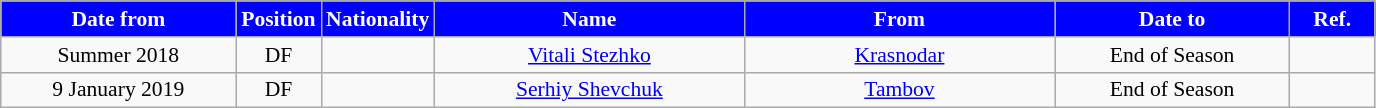<table class="wikitable"  style="text-align:center; font-size:90%; ">
<tr>
<th style="background:#0000FF; color:white; width:150px;">Date from</th>
<th style="background:#0000FF; color:white; width:50px;">Position</th>
<th style="background:#0000FF; color:white; width:50px;">Nationality</th>
<th style="background:#0000FF; color:white; width:200px;">Name</th>
<th style="background:#0000FF; color:white; width:200px;">From</th>
<th style="background:#0000FF; color:white; width:150px;">Date to</th>
<th style="background:#0000FF; color:white; width:50px;">Ref.</th>
</tr>
<tr>
<td>Summer 2018</td>
<td>DF</td>
<td></td>
<td><a href='#'>Vitali Stezhko</a></td>
<td><a href='#'>Krasnodar</a></td>
<td>End of Season</td>
<td></td>
</tr>
<tr>
<td>9 January 2019</td>
<td>DF</td>
<td></td>
<td><a href='#'>Serhiy Shevchuk</a></td>
<td><a href='#'>Tambov</a></td>
<td>End of Season</td>
<td></td>
</tr>
</table>
